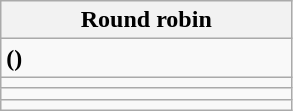<table class="wikitable" width=195>
<tr>
<th width=100%>Round robin</th>
</tr>
<tr>
<td> <strong>()</strong></td>
</tr>
<tr>
<td></td>
</tr>
<tr>
<td></td>
</tr>
<tr>
<td></td>
</tr>
</table>
